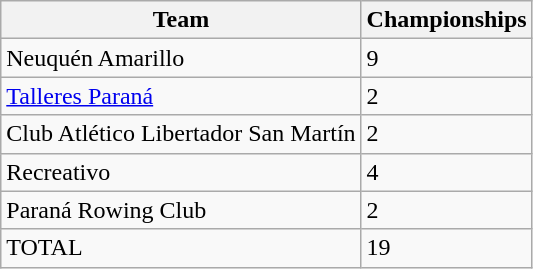<table class="wikitable">
<tr>
<th>Team</th>
<th>Championships</th>
</tr>
<tr>
<td>Neuquén Amarillo</td>
<td>9</td>
</tr>
<tr>
<td><a href='#'>Talleres Paraná</a></td>
<td>2</td>
</tr>
<tr>
<td>Club Atlético Libertador San Martín</td>
<td>2</td>
</tr>
<tr>
<td>Recreativo</td>
<td>4</td>
</tr>
<tr>
<td>Paraná Rowing Club</td>
<td>2</td>
</tr>
<tr>
<td>TOTAL</td>
<td>19</td>
</tr>
</table>
